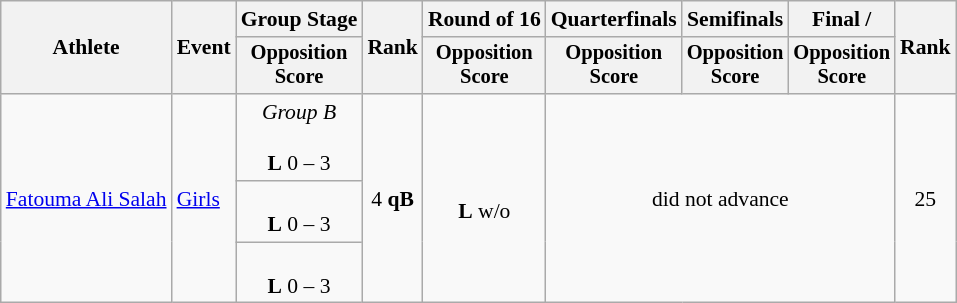<table class=wikitable style="font-size:90%">
<tr>
<th rowspan="2">Athlete</th>
<th rowspan="2">Event</th>
<th>Group Stage</th>
<th rowspan="2">Rank</th>
<th>Round of 16</th>
<th>Quarterfinals</th>
<th>Semifinals</th>
<th>Final / </th>
<th rowspan=2>Rank</th>
</tr>
<tr style="font-size:95%">
<th>Opposition<br>Score</th>
<th>Opposition<br>Score</th>
<th>Opposition<br>Score</th>
<th>Opposition<br>Score</th>
<th>Opposition<br>Score</th>
</tr>
<tr align=center>
<td align=left rowspan=3><a href='#'>Fatouma Ali Salah</a></td>
<td align=left rowspan=3><a href='#'>Girls</a></td>
<td><em>Group B</em><br><br><strong>L</strong> 0 – 3</td>
<td rowspan=3>4 <strong>qB</strong></td>
<td rowspan=3><br><strong>L</strong> w/o</td>
<td rowspan=3 colspan=3>did not advance</td>
<td rowspan=3>25</td>
</tr>
<tr align=center>
<td><br><strong>L</strong> 0 – 3</td>
</tr>
<tr align=center>
<td><br><strong>L</strong> 0 – 3</td>
</tr>
</table>
